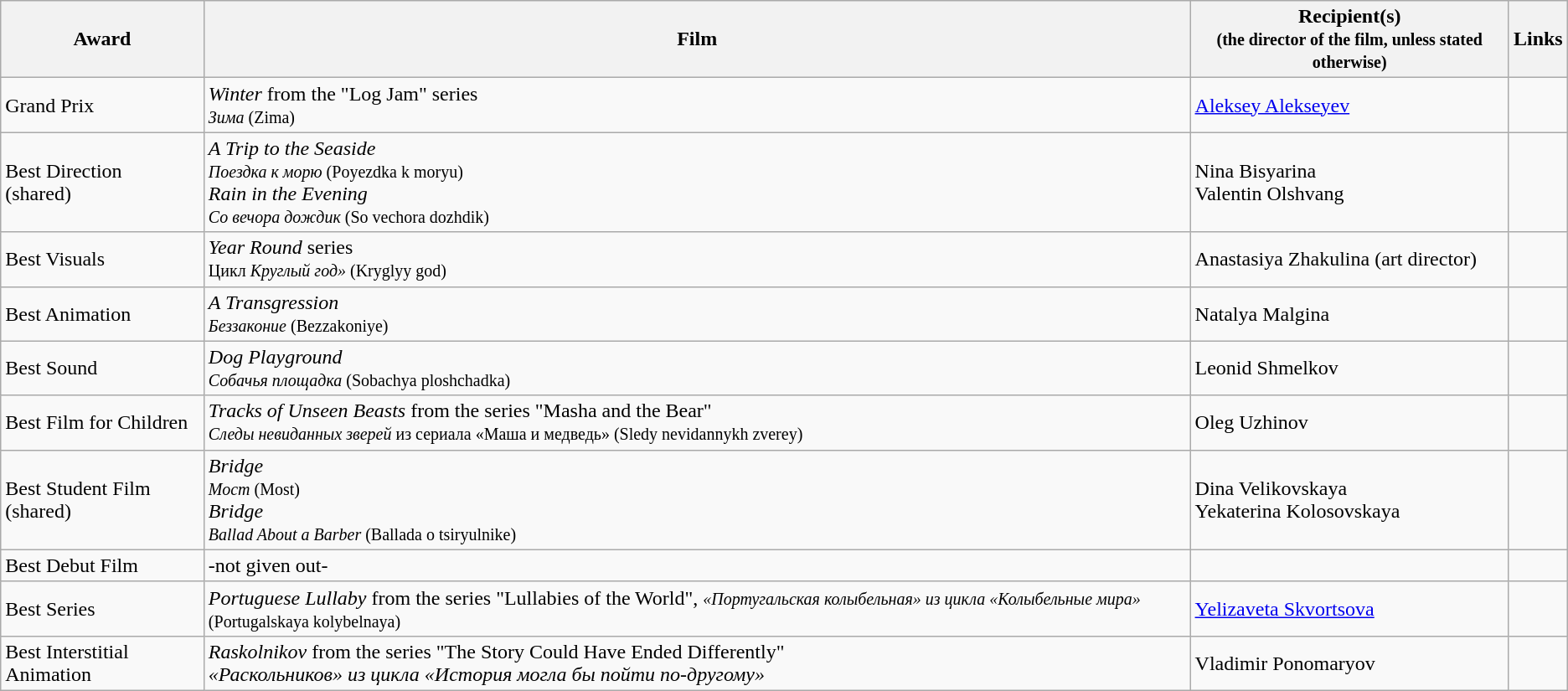<table class="wikitable">
<tr>
<th>Award</th>
<th>Film</th>
<th>Recipient(s)<br><small>(the director of the film, unless stated otherwise)</small></th>
<th>Links</th>
</tr>
<tr>
<td>Grand Prix</td>
<td><em>Winter</em> from the "Log Jam" series<br><small><em>Зима</em> (Zima)</small></td>
<td><a href='#'>Aleksey Alekseyev</a></td>
<td></td>
</tr>
<tr>
<td>Best Direction<br>(shared)</td>
<td><em>A Trip to the Seaside</em><br><small><em>Поездка к морю</em> (Poyezdka k moryu)</small><br><em>Rain in the Evening</em><br><small><em>Со вечора дождик</em> (So vechora dozhdik)</small></td>
<td>Nina Bisyarina<br>Valentin Olshvang</td>
<td><br></td>
</tr>
<tr>
<td>Best Visuals</td>
<td><em>Year Round</em> series<br><small>Цикл <em>Круглый год»</em> (Kryglyy god)</small></td>
<td>Anastasiya Zhakulina (art director)</td>
<td></td>
</tr>
<tr>
<td>Best Animation</td>
<td><em>A Transgression</em><br><small><em>Беззаконие</em> (Bezzakoniye)</small></td>
<td>Natalya Malgina</td>
<td></td>
</tr>
<tr>
<td>Best Sound</td>
<td><em>Dog Playground</em><br><small><em>Собачья площадка</em> (Sobachya ploshchadka)</small></td>
<td>Leonid Shmelkov</td>
<td></td>
</tr>
<tr>
<td>Best Film for Children</td>
<td><em>Tracks of Unseen Beasts</em> from the series "Masha and the Bear"<br><small><em>Следы невиданных зверей</em> из сериала «Маша и медведь» (Sledy nevidannykh zverey)</small></td>
<td>Oleg Uzhinov</td>
<td></td>
</tr>
<tr>
<td>Best Student Film<br>(shared)</td>
<td><em>Bridge</em><br><small><em>Мост</em> (Most)</small><br><em>Bridge</em><br><small><em>Ballad About a Barber</em> (Ballada o tsiryulnike)</small></td>
<td>Dina Velikovskaya<br>Yekaterina Kolosovskaya</td>
<td><br></td>
</tr>
<tr>
<td>Best Debut Film</td>
<td>-not given out-</td>
<td></td>
<td></td>
</tr>
<tr>
<td>Best Series</td>
<td><em>Portuguese Lullaby</em> from the series "Lullabies of the World", <small><em>«Португальская колыбельная» из цикла «Колыбельные мира»</em> (Portugalskaya kolybelnaya)</small></td>
<td><a href='#'>Yelizaveta Skvortsova</a></td>
<td></td>
</tr>
<tr>
<td>Best Interstitial Animation</td>
<td><em>Raskolnikov</em> from the series "The Story Could Have Ended Differently"<br><em>«Раскольников» из цикла «История могла бы пойти по-другому»</em></td>
<td>Vladimir Ponomaryov</td>
<td></td>
</tr>
</table>
